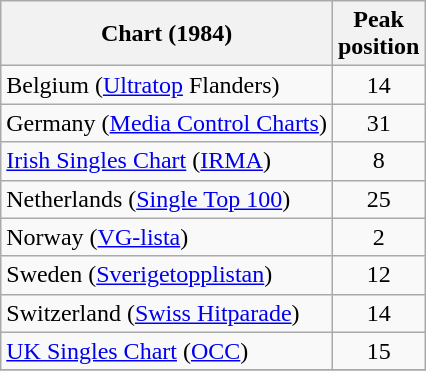<table class="wikitable sortable plainrowheaders" style="text-align:center">
<tr>
<th>Chart (1984)</th>
<th>Peak<br>position</th>
</tr>
<tr>
<td align="left">Belgium (<a href='#'>Ultratop</a> Flanders)</td>
<td align="center">14</td>
</tr>
<tr>
<td align="left">Germany (<a href='#'>Media Control Charts</a>)</td>
<td align="center">31</td>
</tr>
<tr>
<td align="left"><a href='#'>Irish Singles Chart</a> (<a href='#'>IRMA</a>)</td>
<td align="center">8</td>
</tr>
<tr>
<td align="left">Netherlands (<a href='#'>Single Top 100</a>)</td>
<td align="center">25</td>
</tr>
<tr>
<td align="left">Norway (<a href='#'>VG-lista</a>)</td>
<td align="center">2</td>
</tr>
<tr>
<td align="left">Sweden (<a href='#'>Sverigetopplistan</a>)</td>
<td align="center">12</td>
</tr>
<tr>
<td align="left">Switzerland (<a href='#'>Swiss Hitparade</a>)</td>
<td align="center">14</td>
</tr>
<tr>
<td align="left"><a href='#'>UK Singles Chart</a> (<a href='#'>OCC</a>)</td>
<td align="center">15</td>
</tr>
<tr>
</tr>
</table>
